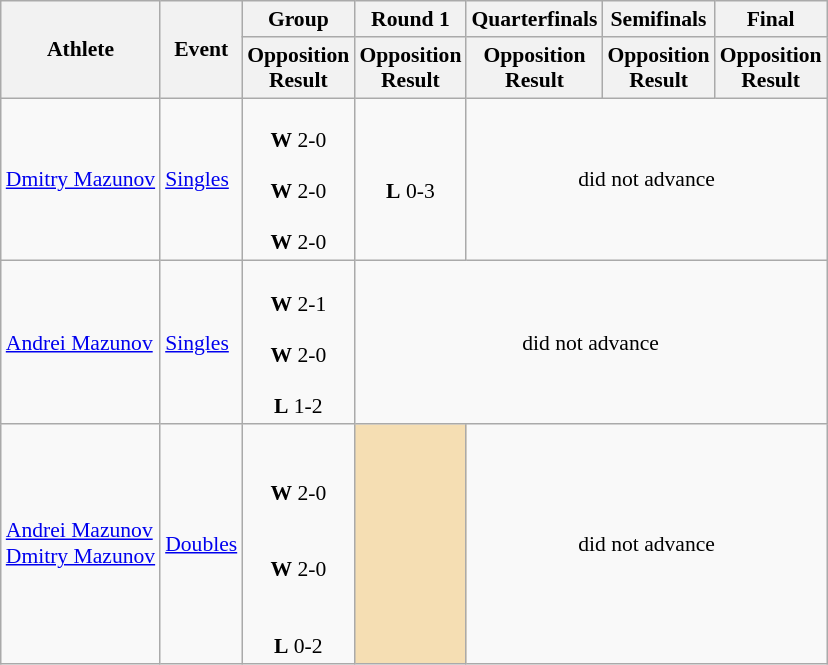<table class="wikitable" style="font-size:90%">
<tr>
<th rowspan="2">Athlete</th>
<th rowspan="2">Event</th>
<th>Group</th>
<th>Round 1</th>
<th>Quarterfinals</th>
<th>Semifinals</th>
<th>Final</th>
</tr>
<tr>
<th>Opposition<br>Result</th>
<th>Opposition<br>Result</th>
<th>Opposition<br>Result</th>
<th>Opposition<br>Result</th>
<th>Opposition<br>Result</th>
</tr>
<tr>
<td><a href='#'>Dmitry Mazunov</a></td>
<td><a href='#'>Singles</a></td>
<td align=center><br><strong>W</strong> 2-0<br><br><strong>W</strong> 2-0<br><br><strong>W</strong> 2-0</td>
<td align=center><br><strong>L</strong> 0-3</td>
<td align=center colspan="4">did not advance</td>
</tr>
<tr>
<td><a href='#'>Andrei Mazunov</a></td>
<td><a href='#'>Singles</a></td>
<td align=center><br><strong>W</strong> 2-1<br><br><strong>W</strong> 2-0<br><br><strong>L</strong> 1-2</td>
<td align=center colspan="5">did not advance</td>
</tr>
<tr>
<td><a href='#'>Andrei Mazunov</a><br><a href='#'>Dmitry Mazunov</a></td>
<td><a href='#'>Doubles</a></td>
<td align=center><br><br><strong>W</strong> 2-0<br><br><br><strong>W</strong> 2-0<br><br><br><strong>L</strong> 0-2</td>
<td colspan=1 bgcolor="wheat"></td>
<td align=center colspan="4">did not advance</td>
</tr>
</table>
